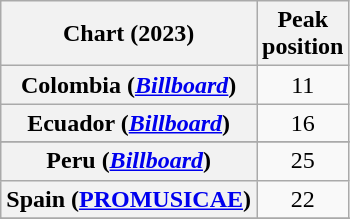<table class="wikitable sortable plainrowheaders" style="text-align:center">
<tr>
<th scope="col">Chart (2023)</th>
<th scope="col">Peak<br>position</th>
</tr>
<tr>
<th scope="row">Colombia (<em><a href='#'>Billboard</a></em>)</th>
<td>11</td>
</tr>
<tr>
<th scope="row">Ecuador (<em><a href='#'>Billboard</a></em>)</th>
<td>16</td>
</tr>
<tr>
</tr>
<tr>
<th scope="row">Peru (<em><a href='#'>Billboard</a></em>)</th>
<td>25</td>
</tr>
<tr>
<th scope="row">Spain (<a href='#'>PROMUSICAE</a>)</th>
<td>22</td>
</tr>
<tr>
</tr>
<tr>
</tr>
</table>
